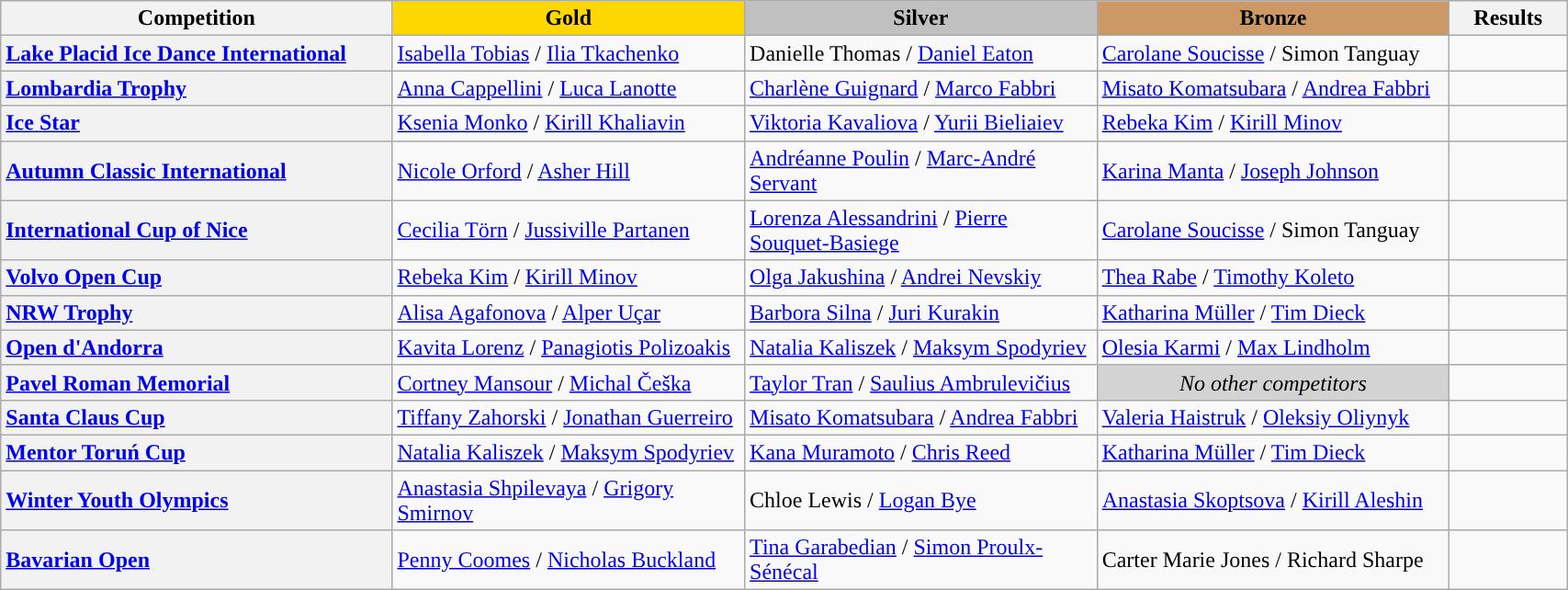<table class="wikitable unsortable" style="text-align:left; width:90%;">
<tr>
<th scope="col" style="text-align:center; width:25%;">Competition</th>
<td scope="col" style="text-align:center; width:22.5%; background:gold"><strong>Gold</strong></td>
<td scope="col" style="text-align:center; width:22.5%; background:silver"><strong>Silver</strong></td>
<td scope="col" style="text-align:center; width:22.5%; background:#c96"><strong>Bronze</strong></td>
<th scope="col" style="text-align:center; width:7.5%;">Results</th>
</tr>
<tr>
<th scope="row" style="text-align:left"> <a href='#'>Lake Placid Ice Dance International</a></th>
<td> <a href='#'>Isabella Tobias</a> / <a href='#'>Ilia Tkachenko</a></td>
<td> Danielle Thomas / <a href='#'>Daniel Eaton</a></td>
<td> <a href='#'>Carolane Soucisse</a> / Simon Tanguay</td>
<td></td>
</tr>
<tr>
<th scope="row" style="text-align:left"> <a href='#'>Lombardia Trophy</a></th>
<td> <a href='#'>Anna Cappellini</a> / <a href='#'>Luca Lanotte</a></td>
<td> <a href='#'>Charlène Guignard</a> / <a href='#'>Marco Fabbri</a></td>
<td> <a href='#'>Misato Komatsubara</a> / <a href='#'>Andrea Fabbri</a></td>
<td></td>
</tr>
<tr>
<th scope="row" style="text-align:left"> <a href='#'>Ice Star</a></th>
<td> <a href='#'>Ksenia Monko</a> / <a href='#'>Kirill Khaliavin</a></td>
<td> <a href='#'>Viktoria Kavaliova</a> / <a href='#'>Yurii Bieliaiev</a></td>
<td> <a href='#'>Rebeka Kim</a> / <a href='#'>Kirill Minov</a></td>
<td></td>
</tr>
<tr>
<th scope="row" style="text-align:left"> <a href='#'>Autumn Classic International</a></th>
<td> <a href='#'>Nicole Orford</a> / <a href='#'>Asher Hill</a></td>
<td> <a href='#'>Andréanne Poulin</a> / <a href='#'>Marc-André Servant</a></td>
<td> <a href='#'>Karina Manta</a> / <a href='#'>Joseph Johnson</a></td>
<td></td>
</tr>
<tr>
<th scope="row" style="text-align:left"> <a href='#'>International Cup of Nice</a></th>
<td> <a href='#'>Cecilia Törn</a> / <a href='#'>Jussiville Partanen</a></td>
<td> <a href='#'>Lorenza Alessandrini</a> / <a href='#'>Pierre Souquet-Basiege</a></td>
<td> <a href='#'>Carolane Soucisse</a> / Simon Tanguay</td>
<td></td>
</tr>
<tr>
<th scope="row" style="text-align:left"> <a href='#'>Volvo Open Cup</a></th>
<td> <a href='#'>Rebeka Kim</a> / <a href='#'>Kirill Minov</a></td>
<td> <a href='#'>Olga Jakushina</a> / <a href='#'>Andrei Nevskiy</a></td>
<td> <a href='#'>Thea Rabe</a> / <a href='#'>Timothy Koleto</a></td>
<td></td>
</tr>
<tr>
<th scope="row" style="text-align:left"> <a href='#'>NRW Trophy</a></th>
<td> <a href='#'>Alisa Agafonova</a> / <a href='#'>Alper Uçar</a></td>
<td> <a href='#'>Barbora Silna</a> / <a href='#'>Juri Kurakin</a></td>
<td> <a href='#'>Katharina Müller</a> / <a href='#'>Tim Dieck</a></td>
<td></td>
</tr>
<tr>
<th scope="row" style="text-align:left"> <a href='#'>Open d'Andorra</a></th>
<td> <a href='#'>Kavita Lorenz</a> / <a href='#'>Panagiotis Polizoakis</a></td>
<td> <a href='#'>Natalia Kaliszek</a> / <a href='#'>Maksym Spodyriev</a></td>
<td> <a href='#'>Olesia Karmi</a> / <a href='#'>Max Lindholm</a></td>
<td></td>
</tr>
<tr>
<th scope="row" style="text-align:left"> <a href='#'>Pavel Roman Memorial</a></th>
<td> <a href='#'>Cortney Mansour</a> / <a href='#'>Michal Češka</a></td>
<td> <a href='#'>Taylor Tran</a> / <a href='#'>Saulius Ambrulevičius</a></td>
<td align="center" bgcolor="lightgray"><em>No other competitors</em></td>
<td></td>
</tr>
<tr>
<th scope="row" style="text-align:left"> <a href='#'>Santa Claus Cup</a></th>
<td> <a href='#'>Tiffany Zahorski</a> / <a href='#'>Jonathan Guerreiro</a></td>
<td> <a href='#'>Misato Komatsubara</a> / <a href='#'>Andrea Fabbri</a></td>
<td> <a href='#'>Valeria Haistruk</a> / <a href='#'>Oleksiy Oliynyk</a></td>
<td></td>
</tr>
<tr>
<th scope="row" style="text-align:left"> <a href='#'>Mentor Toruń Cup</a></th>
<td> <a href='#'>Natalia Kaliszek</a> / <a href='#'>Maksym Spodyriev</a></td>
<td> <a href='#'>Kana Muramoto</a> / <a href='#'>Chris Reed</a></td>
<td> <a href='#'>Katharina Müller</a> / <a href='#'>Tim Dieck</a></td>
<td></td>
</tr>
<tr>
<th scope="row" style="text-align:left"> <a href='#'>Winter Youth Olympics</a></th>
<td> <a href='#'>Anastasia Shpilevaya</a> / <a href='#'>Grigory Smirnov</a></td>
<td> Chloe Lewis / <a href='#'>Logan Bye</a></td>
<td> <a href='#'>Anastasia Skoptsova</a> / <a href='#'>Kirill Aleshin</a></td>
<td></td>
</tr>
<tr>
<th scope="row" style="text-align:left"> <a href='#'>Bavarian Open</a></th>
<td> <a href='#'>Penny Coomes</a> / <a href='#'>Nicholas Buckland</a></td>
<td> <a href='#'>Tina Garabedian</a> / <a href='#'>Simon Proulx-Sénécal</a></td>
<td> Carter Marie Jones / Richard Sharpe</td>
<td></td>
</tr>
</table>
